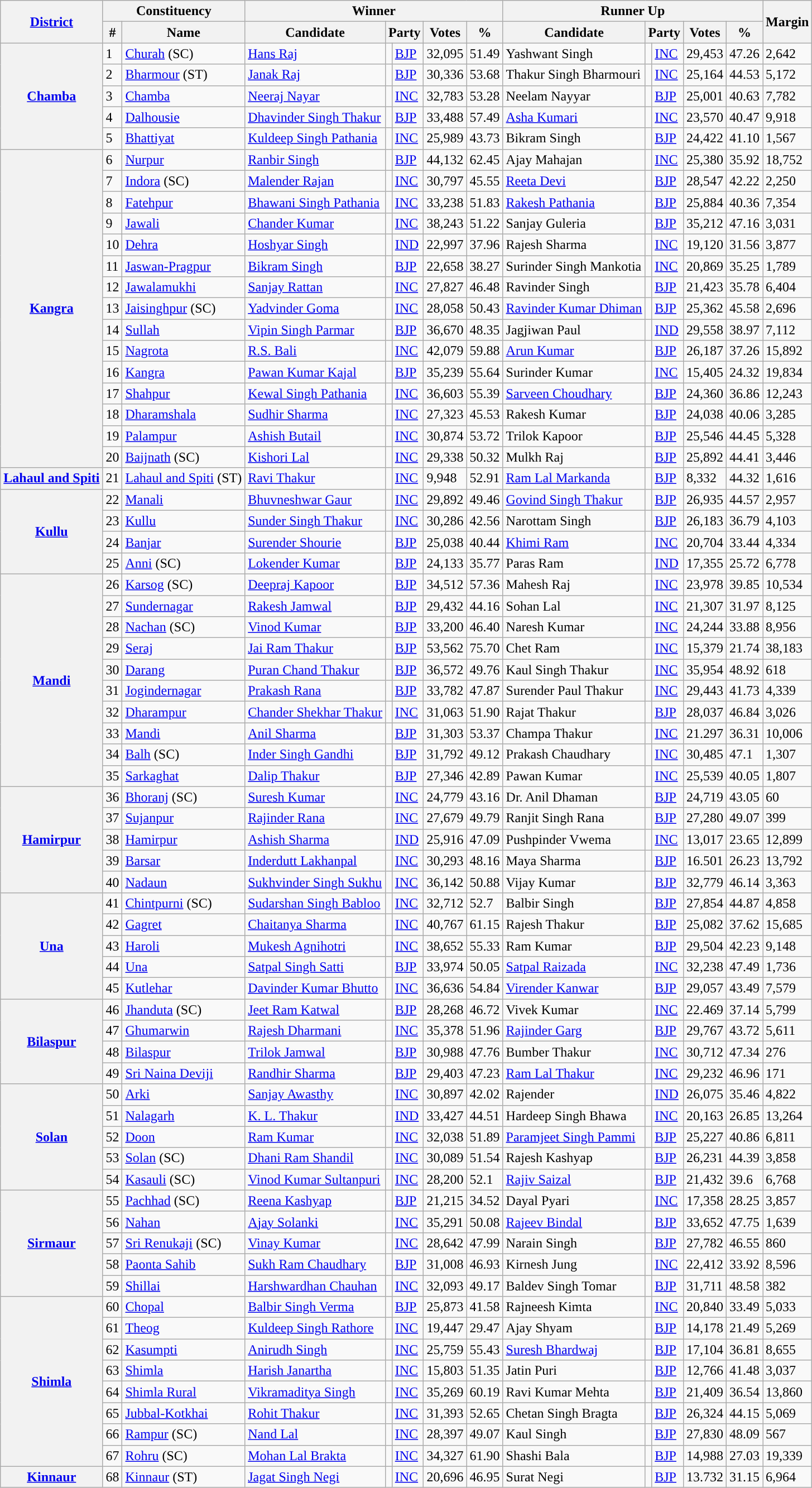<table class="wikitable sortable">
<tr>
<th rowspan="2"><a href='#'>District</a></th>
<th colspan="2">Constituency</th>
<th colspan="5">Winner</th>
<th colspan="5">Runner Up</th>
<th rowspan="2">Margin</th>
</tr>
<tr>
<th>#</th>
<th>Name</th>
<th>Candidate</th>
<th colspan="2">Party</th>
<th>Votes</th>
<th><strong>%</strong></th>
<th>Candidate</th>
<th colspan="2">Party</th>
<th>Votes</th>
<th><strong>%</strong></th>
</tr>
<tr>
<th rowspan="5"><a href='#'>Chamba</a></th>
<td>1</td>
<td><a href='#'>Churah</a> (SC)</td>
<td><a href='#'>Hans Raj</a></td>
<td style="background-color:"></td>
<td><a href='#'>BJP</a></td>
<td>32,095</td>
<td>51.49</td>
<td>Yashwant Singh</td>
<td style="background-color:"></td>
<td><a href='#'>INC</a></td>
<td>29,453</td>
<td>47.26</td>
<td>2,642</td>
</tr>
<tr>
<td>2</td>
<td><a href='#'>Bharmour</a> (ST)</td>
<td><a href='#'>Janak Raj</a></td>
<td style=background-color:></td>
<td><a href='#'>BJP</a></td>
<td>30,336</td>
<td>53.68</td>
<td>Thakur Singh Bharmouri</td>
<td style=background-color:></td>
<td><a href='#'>INC</a></td>
<td>25,164</td>
<td>44.53</td>
<td>5,172</td>
</tr>
<tr>
<td>3</td>
<td><a href='#'>Chamba</a></td>
<td><a href='#'>Neeraj Nayar</a></td>
<td style=background-color:></td>
<td><a href='#'>INC</a></td>
<td>32,783</td>
<td>53.28</td>
<td>Neelam Nayyar</td>
<td style=background-color:></td>
<td><a href='#'>BJP</a></td>
<td>25,001</td>
<td>40.63</td>
<td>7,782</td>
</tr>
<tr>
<td>4</td>
<td><a href='#'>Dalhousie</a></td>
<td><a href='#'>Dhavinder Singh Thakur</a></td>
<td style=background-color:></td>
<td><a href='#'>BJP</a></td>
<td>33,488</td>
<td>57.49</td>
<td><a href='#'>Asha Kumari</a></td>
<td style=background-color:></td>
<td><a href='#'>INC</a></td>
<td>23,570</td>
<td>40.47</td>
<td>9,918</td>
</tr>
<tr>
<td>5</td>
<td><a href='#'>Bhattiyat</a></td>
<td><a href='#'>Kuldeep Singh Pathania</a></td>
<td style=background-color:></td>
<td><a href='#'>INC</a></td>
<td>25,989</td>
<td>43.73</td>
<td>Bikram Singh</td>
<td style=background-color:></td>
<td><a href='#'>BJP</a></td>
<td>24,422</td>
<td>41.10</td>
<td>1,567</td>
</tr>
<tr>
<th rowspan="15"><a href='#'>Kangra</a></th>
<td>6</td>
<td><a href='#'>Nurpur</a></td>
<td><a href='#'>Ranbir Singh</a></td>
<td style="background-color:"></td>
<td><a href='#'>BJP</a></td>
<td>44,132</td>
<td>62.45</td>
<td>Ajay Mahajan</td>
<td style="background-color:"></td>
<td><a href='#'>INC</a></td>
<td>25,380</td>
<td>35.92</td>
<td>18,752</td>
</tr>
<tr>
<td>7</td>
<td><a href='#'>Indora</a> (SC)</td>
<td><a href='#'>Malender Rajan</a></td>
<td style=background-color:></td>
<td><a href='#'>INC</a></td>
<td>30,797</td>
<td>45.55</td>
<td><a href='#'>Reeta Devi</a></td>
<td style=background-color:></td>
<td><a href='#'>BJP</a></td>
<td>28,547</td>
<td>42.22</td>
<td>2,250</td>
</tr>
<tr>
<td>8</td>
<td><a href='#'>Fatehpur</a></td>
<td><a href='#'>Bhawani Singh Pathania</a></td>
<td style=background-color:></td>
<td><a href='#'>INC</a></td>
<td>33,238</td>
<td>51.83</td>
<td><a href='#'>Rakesh Pathania</a></td>
<td style=background-color:></td>
<td><a href='#'>BJP</a></td>
<td>25,884</td>
<td>40.36</td>
<td>7,354</td>
</tr>
<tr>
<td>9</td>
<td><a href='#'>Jawali</a></td>
<td><a href='#'>Chander Kumar</a></td>
<td style=background-color:></td>
<td><a href='#'>INC</a></td>
<td>38,243</td>
<td>51.22</td>
<td>Sanjay Guleria</td>
<td style=background-color:></td>
<td><a href='#'>BJP</a></td>
<td>35,212</td>
<td>47.16</td>
<td>3,031</td>
</tr>
<tr>
<td>10</td>
<td><a href='#'>Dehra</a></td>
<td><a href='#'>Hoshyar Singh</a></td>
<td style=background-color:></td>
<td><a href='#'>IND</a></td>
<td>22,997</td>
<td>37.96</td>
<td>Rajesh Sharma</td>
<td style=background-color:></td>
<td><a href='#'>INC</a></td>
<td>19,120</td>
<td>31.56</td>
<td>3,877</td>
</tr>
<tr>
<td>11</td>
<td><a href='#'>Jaswan-Pragpur</a></td>
<td><a href='#'>Bikram Singh</a></td>
<td style=background-color:></td>
<td><a href='#'>BJP</a></td>
<td>22,658</td>
<td>38.27</td>
<td>Surinder Singh Mankotia</td>
<td style=background-color:></td>
<td><a href='#'>INC</a></td>
<td>20,869</td>
<td>35.25</td>
<td>1,789</td>
</tr>
<tr>
<td>12</td>
<td><a href='#'>Jawalamukhi</a></td>
<td><a href='#'>Sanjay Rattan</a></td>
<td style=background-color:></td>
<td><a href='#'>INC</a></td>
<td>27,827</td>
<td>46.48</td>
<td>Ravinder Singh</td>
<td style=background-color:></td>
<td><a href='#'>BJP</a></td>
<td>21,423</td>
<td>35.78</td>
<td>6,404</td>
</tr>
<tr>
<td>13</td>
<td><a href='#'>Jaisinghpur</a> (SC)</td>
<td><a href='#'>Yadvinder Goma</a></td>
<td style=background-color:></td>
<td><a href='#'>INC</a></td>
<td>28,058</td>
<td>50.43</td>
<td><a href='#'>Ravinder Kumar Dhiman</a></td>
<td style=background-color:></td>
<td><a href='#'>BJP</a></td>
<td>25,362</td>
<td>45.58</td>
<td>2,696</td>
</tr>
<tr>
<td>14</td>
<td><a href='#'>Sullah</a></td>
<td><a href='#'>Vipin Singh Parmar</a></td>
<td style=background-color:></td>
<td><a href='#'>BJP</a></td>
<td>36,670</td>
<td>48.35</td>
<td>Jagjiwan Paul</td>
<td style=background-color:></td>
<td><a href='#'>IND</a></td>
<td>29,558</td>
<td>38.97</td>
<td>7,112</td>
</tr>
<tr>
<td>15</td>
<td><a href='#'>Nagrota</a></td>
<td><a href='#'>R.S. Bali</a></td>
<td style=background-color:></td>
<td><a href='#'>INC</a></td>
<td>42,079</td>
<td>59.88</td>
<td><a href='#'>Arun Kumar</a></td>
<td style=background-color:></td>
<td><a href='#'>BJP</a></td>
<td>26,187</td>
<td>37.26</td>
<td>15,892</td>
</tr>
<tr>
<td>16</td>
<td><a href='#'>Kangra</a></td>
<td><a href='#'>Pawan Kumar Kajal</a></td>
<td style=background-color:></td>
<td><a href='#'>BJP</a></td>
<td>35,239</td>
<td>55.64</td>
<td>Surinder Kumar</td>
<td style=background-color:></td>
<td><a href='#'>INC</a></td>
<td>15,405</td>
<td>24.32</td>
<td>19,834</td>
</tr>
<tr>
<td>17</td>
<td><a href='#'>Shahpur</a></td>
<td><a href='#'>Kewal Singh Pathania</a></td>
<td style=background-color:></td>
<td><a href='#'>INC</a></td>
<td>36,603</td>
<td>55.39</td>
<td><a href='#'>Sarveen Choudhary</a></td>
<td style=background-color:></td>
<td><a href='#'>BJP</a></td>
<td>24,360</td>
<td>36.86</td>
<td>12,243</td>
</tr>
<tr>
<td>18</td>
<td><a href='#'>Dharamshala</a></td>
<td><a href='#'>Sudhir Sharma</a></td>
<td style=background-color:></td>
<td><a href='#'>INC</a></td>
<td>27,323</td>
<td>45.53</td>
<td>Rakesh Kumar</td>
<td style=background-color:></td>
<td><a href='#'>BJP</a></td>
<td>24,038</td>
<td>40.06</td>
<td>3,285</td>
</tr>
<tr>
<td>19</td>
<td><a href='#'>Palampur</a></td>
<td><a href='#'>Ashish Butail</a></td>
<td style=background-color:></td>
<td><a href='#'>INC</a></td>
<td>30,874</td>
<td>53.72</td>
<td>Trilok Kapoor</td>
<td style=background-color:></td>
<td><a href='#'>BJP</a></td>
<td>25,546</td>
<td>44.45</td>
<td>5,328</td>
</tr>
<tr>
<td>20</td>
<td><a href='#'>Baijnath</a> (SC)</td>
<td><a href='#'>Kishori Lal</a></td>
<td style=background-color:></td>
<td><a href='#'>INC</a></td>
<td>29,338</td>
<td>50.32</td>
<td>Mulkh Raj</td>
<td style=background-color:></td>
<td><a href='#'>BJP</a></td>
<td>25,892</td>
<td>44.41</td>
<td>3,446</td>
</tr>
<tr>
<th><a href='#'>Lahaul and Spiti</a></th>
<td>21</td>
<td><a href='#'>Lahaul and Spiti</a> (ST)</td>
<td><a href='#'>Ravi Thakur</a></td>
<td style="background-color:"></td>
<td><a href='#'>INC</a></td>
<td>9,948</td>
<td>52.91</td>
<td><a href='#'>Ram Lal Markanda</a></td>
<td style="background-color:"></td>
<td><a href='#'>BJP</a></td>
<td>8,332</td>
<td>44.32</td>
<td>1,616</td>
</tr>
<tr>
<th rowspan="4"><a href='#'>Kullu</a></th>
<td>22</td>
<td><a href='#'>Manali</a></td>
<td><a href='#'>Bhuvneshwar Gaur</a></td>
<td style="background-color:"></td>
<td><a href='#'>INC</a></td>
<td>29,892</td>
<td>49.46</td>
<td><a href='#'>Govind Singh Thakur</a></td>
<td style="background-color:"></td>
<td><a href='#'>BJP</a></td>
<td>26,935</td>
<td>44.57</td>
<td>2,957</td>
</tr>
<tr>
<td>23</td>
<td><a href='#'>Kullu</a></td>
<td><a href='#'>Sunder Singh Thakur</a></td>
<td style=background-color:></td>
<td><a href='#'>INC</a></td>
<td>30,286</td>
<td>42.56</td>
<td>Narottam Singh</td>
<td style=background-color:></td>
<td><a href='#'>BJP</a></td>
<td>26,183</td>
<td>36.79</td>
<td>4,103</td>
</tr>
<tr>
<td>24</td>
<td><a href='#'>Banjar</a></td>
<td><a href='#'>Surender Shourie</a></td>
<td style=background-color:></td>
<td><a href='#'>BJP</a></td>
<td>25,038</td>
<td>40.44</td>
<td><a href='#'>Khimi Ram</a></td>
<td style=background-color:></td>
<td><a href='#'>INC</a></td>
<td>20,704</td>
<td>33.44</td>
<td>4,334</td>
</tr>
<tr>
<td>25</td>
<td><a href='#'>Anni</a> (SC)</td>
<td><a href='#'>Lokender Kumar</a></td>
<td style=background-color:></td>
<td><a href='#'>BJP</a></td>
<td>24,133</td>
<td>35.77</td>
<td>Paras Ram</td>
<td style=background-color:></td>
<td><a href='#'>IND</a></td>
<td>17,355</td>
<td>25.72</td>
<td>6,778</td>
</tr>
<tr>
<th rowspan="10"><a href='#'>Mandi</a></th>
<td>26</td>
<td><a href='#'>Karsog</a> (SC)</td>
<td><a href='#'>Deepraj Kapoor</a></td>
<td style="background-color:"></td>
<td><a href='#'>BJP</a></td>
<td>34,512</td>
<td>57.36</td>
<td>Mahesh Raj</td>
<td style="background-color:"></td>
<td><a href='#'>INC</a></td>
<td>23,978</td>
<td>39.85</td>
<td>10,534</td>
</tr>
<tr>
<td>27</td>
<td><a href='#'>Sundernagar</a></td>
<td><a href='#'>Rakesh Jamwal</a></td>
<td style=background-color:></td>
<td><a href='#'>BJP</a></td>
<td>29,432</td>
<td>44.16</td>
<td>Sohan Lal</td>
<td style=background-color:></td>
<td><a href='#'>INC</a></td>
<td>21,307</td>
<td>31.97</td>
<td>8,125</td>
</tr>
<tr>
<td>28</td>
<td><a href='#'>Nachan</a> (SC)</td>
<td><a href='#'>Vinod Kumar</a></td>
<td style=background-color:></td>
<td><a href='#'>BJP</a></td>
<td>33,200</td>
<td>46.40</td>
<td>Naresh Kumar</td>
<td style=background-color:></td>
<td><a href='#'>INC</a></td>
<td>24,244</td>
<td>33.88</td>
<td>8,956</td>
</tr>
<tr>
<td>29</td>
<td><a href='#'>Seraj</a></td>
<td><a href='#'>Jai Ram Thakur</a></td>
<td style=background-color:></td>
<td><a href='#'>BJP</a></td>
<td>53,562</td>
<td>75.70</td>
<td>Chet Ram</td>
<td style=background-color:></td>
<td><a href='#'>INC</a></td>
<td>15,379</td>
<td>21.74</td>
<td>38,183</td>
</tr>
<tr>
<td>30</td>
<td><a href='#'>Darang</a></td>
<td><a href='#'>Puran Chand Thakur</a></td>
<td style=background-color:></td>
<td><a href='#'>BJP</a></td>
<td>36,572</td>
<td>49.76</td>
<td>Kaul Singh Thakur</td>
<td style=background-color:></td>
<td><a href='#'>INC</a></td>
<td>35,954</td>
<td>48.92</td>
<td>618</td>
</tr>
<tr>
<td>31</td>
<td><a href='#'>Jogindernagar</a></td>
<td><a href='#'>Prakash Rana</a></td>
<td style=background-color:></td>
<td><a href='#'>BJP</a></td>
<td>33,782</td>
<td>47.87</td>
<td>Surender Paul Thakur</td>
<td style=background-color:></td>
<td><a href='#'>INC</a></td>
<td>29,443</td>
<td>41.73</td>
<td>4,339</td>
</tr>
<tr>
<td>32</td>
<td><a href='#'>Dharampur</a></td>
<td><a href='#'>Chander Shekhar Thakur</a></td>
<td style=background-color:></td>
<td><a href='#'>INC</a></td>
<td>31,063</td>
<td>51.90</td>
<td>Rajat Thakur</td>
<td style=background-color:></td>
<td><a href='#'>BJP</a></td>
<td>28,037</td>
<td>46.84</td>
<td>3,026</td>
</tr>
<tr>
<td>33</td>
<td><a href='#'>Mandi</a></td>
<td><a href='#'>Anil Sharma</a></td>
<td style=background-color:></td>
<td><a href='#'>BJP</a></td>
<td>31,303</td>
<td>53.37</td>
<td>Champa Thakur</td>
<td style=background-color:></td>
<td><a href='#'>INC</a></td>
<td>21.297</td>
<td>36.31</td>
<td>10,006</td>
</tr>
<tr>
<td>34</td>
<td><a href='#'>Balh</a> (SC)</td>
<td><a href='#'>Inder Singh  Gandhi</a></td>
<td style=background-color:></td>
<td><a href='#'>BJP</a></td>
<td>31,792</td>
<td>49.12</td>
<td>Prakash Chaudhary</td>
<td style=background-color:></td>
<td><a href='#'>INC</a></td>
<td>30,485</td>
<td>47.1</td>
<td>1,307</td>
</tr>
<tr>
<td>35</td>
<td><a href='#'>Sarkaghat</a></td>
<td><a href='#'>Dalip Thakur</a></td>
<td style=background-color:></td>
<td><a href='#'>BJP</a></td>
<td>27,346</td>
<td>42.89</td>
<td>Pawan Kumar</td>
<td style=background-color:></td>
<td><a href='#'>INC</a></td>
<td>25,539</td>
<td>40.05</td>
<td>1,807</td>
</tr>
<tr>
<th rowspan="5"><a href='#'>Hamirpur</a></th>
<td>36</td>
<td><a href='#'>Bhoranj</a> (SC)</td>
<td><a href='#'>Suresh Kumar</a></td>
<td style="background-color:"></td>
<td><a href='#'>INC</a></td>
<td>24,779</td>
<td>43.16</td>
<td>Dr. Anil Dhaman</td>
<td style="background-color:"></td>
<td><a href='#'>BJP</a></td>
<td>24,719</td>
<td>43.05</td>
<td>60</td>
</tr>
<tr>
<td>37</td>
<td><a href='#'>Sujanpur</a></td>
<td><a href='#'>Rajinder Rana</a></td>
<td style=background-color:></td>
<td><a href='#'>INC</a></td>
<td>27,679</td>
<td>49.79</td>
<td>Ranjit Singh Rana</td>
<td style=background-color:></td>
<td><a href='#'>BJP</a></td>
<td>27,280</td>
<td>49.07</td>
<td>399</td>
</tr>
<tr>
<td>38</td>
<td><a href='#'>Hamirpur</a></td>
<td><a href='#'>Ashish Sharma</a></td>
<td style=background-color:></td>
<td><a href='#'>IND</a></td>
<td>25,916</td>
<td>47.09</td>
<td>Pushpinder Vwema</td>
<td style=background-color:></td>
<td><a href='#'>INC</a></td>
<td>13,017</td>
<td>23.65</td>
<td>12,899</td>
</tr>
<tr>
<td>39</td>
<td><a href='#'>Barsar</a></td>
<td><a href='#'>Inderdutt Lakhanpal</a></td>
<td style=background-color:></td>
<td><a href='#'>INC</a></td>
<td>30,293</td>
<td>48.16</td>
<td>Maya Sharma</td>
<td style=background-color:></td>
<td><a href='#'>BJP</a></td>
<td>16.501</td>
<td>26.23</td>
<td>13,792</td>
</tr>
<tr>
<td>40</td>
<td><a href='#'>Nadaun</a></td>
<td><a href='#'>Sukhvinder Singh Sukhu</a></td>
<td style=background-color:></td>
<td><a href='#'>INC</a></td>
<td>36,142</td>
<td>50.88</td>
<td>Vijay Kumar</td>
<td style=background-color:></td>
<td><a href='#'>BJP</a></td>
<td>32,779</td>
<td>46.14</td>
<td>3,363</td>
</tr>
<tr>
<th rowspan="5"><a href='#'>Una</a></th>
<td>41</td>
<td><a href='#'>Chintpurni</a> (SC)</td>
<td><a href='#'>Sudarshan Singh Babloo</a></td>
<td style="background-color:"></td>
<td><a href='#'>INC</a></td>
<td>32,712</td>
<td>52.7</td>
<td>Balbir Singh</td>
<td style="background-color:"></td>
<td><a href='#'>BJP</a></td>
<td>27,854</td>
<td>44.87</td>
<td>4,858</td>
</tr>
<tr>
<td>42</td>
<td><a href='#'>Gagret</a></td>
<td><a href='#'>Chaitanya Sharma</a></td>
<td style=background-color:></td>
<td><a href='#'>INC</a></td>
<td>40,767</td>
<td>61.15</td>
<td>Rajesh Thakur</td>
<td style=background-color:></td>
<td><a href='#'>BJP</a></td>
<td>25,082</td>
<td>37.62</td>
<td>15,685</td>
</tr>
<tr>
<td>43</td>
<td><a href='#'>Haroli</a></td>
<td><a href='#'>Mukesh Agnihotri</a></td>
<td style=background-color:></td>
<td><a href='#'>INC</a></td>
<td>38,652</td>
<td>55.33</td>
<td>Ram Kumar</td>
<td style=background-color:></td>
<td><a href='#'>BJP</a></td>
<td>29,504</td>
<td>42.23</td>
<td>9,148</td>
</tr>
<tr>
<td>44</td>
<td><a href='#'>Una</a></td>
<td><a href='#'>Satpal Singh Satti</a></td>
<td style=background-color:></td>
<td><a href='#'>BJP</a></td>
<td>33,974</td>
<td>50.05</td>
<td><a href='#'>Satpal Raizada</a></td>
<td style=background-color:></td>
<td><a href='#'>INC</a></td>
<td>32,238</td>
<td>47.49</td>
<td>1,736</td>
</tr>
<tr>
<td>45</td>
<td><a href='#'>Kutlehar</a></td>
<td><a href='#'>Davinder Kumar Bhutto</a></td>
<td style=background-color:></td>
<td><a href='#'>INC</a></td>
<td>36,636</td>
<td>54.84</td>
<td><a href='#'>Virender Kanwar</a></td>
<td style=background-color:></td>
<td><a href='#'>BJP</a></td>
<td>29,057</td>
<td>43.49</td>
<td>7,579</td>
</tr>
<tr>
<th rowspan="4"><a href='#'>Bilaspur</a></th>
<td>46</td>
<td><a href='#'>Jhanduta</a> (SC)</td>
<td><a href='#'>Jeet Ram Katwal</a></td>
<td style="background-color:"></td>
<td><a href='#'>BJP</a></td>
<td>28,268</td>
<td>46.72</td>
<td>Vivek Kumar</td>
<td style="background-color:"></td>
<td><a href='#'>INC</a></td>
<td>22.469</td>
<td>37.14</td>
<td>5,799</td>
</tr>
<tr>
<td>47</td>
<td><a href='#'>Ghumarwin</a></td>
<td><a href='#'>Rajesh Dharmani</a></td>
<td style=background-color:></td>
<td><a href='#'>INC</a></td>
<td>35,378</td>
<td>51.96</td>
<td><a href='#'>Rajinder Garg</a></td>
<td style=background-color:></td>
<td><a href='#'>BJP</a></td>
<td>29,767</td>
<td>43.72</td>
<td>5,611</td>
</tr>
<tr>
<td>48</td>
<td><a href='#'>Bilaspur</a></td>
<td><a href='#'>Trilok Jamwal</a></td>
<td style=background-color:></td>
<td><a href='#'>BJP</a></td>
<td>30,988</td>
<td>47.76</td>
<td>Bumber Thakur</td>
<td style=background-color:></td>
<td><a href='#'>INC</a></td>
<td>30,712</td>
<td>47.34</td>
<td>276</td>
</tr>
<tr>
<td>49</td>
<td><a href='#'>Sri Naina Deviji</a></td>
<td><a href='#'>Randhir Sharma</a></td>
<td style=background-color:></td>
<td><a href='#'>BJP</a></td>
<td>29,403</td>
<td>47.23</td>
<td><a href='#'>Ram Lal Thakur</a></td>
<td style=background-color:></td>
<td><a href='#'>INC</a></td>
<td>29,232</td>
<td>46.96</td>
<td>171</td>
</tr>
<tr>
<th rowspan="5"><a href='#'>Solan</a></th>
<td>50</td>
<td><a href='#'>Arki</a></td>
<td><a href='#'>Sanjay Awasthy</a></td>
<td style="background-color:"></td>
<td><a href='#'>INC</a></td>
<td>30,897</td>
<td>42.02</td>
<td>Rajender</td>
<td style="background-color:"></td>
<td><a href='#'>IND</a></td>
<td>26,075</td>
<td>35.46</td>
<td>4,822</td>
</tr>
<tr>
<td>51</td>
<td><a href='#'>Nalagarh</a></td>
<td><a href='#'>K. L. Thakur</a></td>
<td style=background-color:></td>
<td><a href='#'>IND</a></td>
<td>33,427</td>
<td>44.51</td>
<td>Hardeep Singh Bhawa</td>
<td style=background-color:></td>
<td><a href='#'>INC</a></td>
<td>20,163</td>
<td>26.85</td>
<td>13,264</td>
</tr>
<tr>
<td>52</td>
<td><a href='#'>Doon</a></td>
<td><a href='#'>Ram Kumar</a></td>
<td style=background-color:></td>
<td><a href='#'>INC</a></td>
<td>32,038</td>
<td>51.89</td>
<td><a href='#'>Paramjeet Singh Pammi</a></td>
<td style=background-color:></td>
<td><a href='#'>BJP</a></td>
<td>25,227</td>
<td>40.86</td>
<td>6,811</td>
</tr>
<tr>
<td>53</td>
<td><a href='#'>Solan</a> (SC)</td>
<td><a href='#'>Dhani Ram Shandil</a></td>
<td style=background-color:></td>
<td><a href='#'>INC</a></td>
<td>30,089</td>
<td>51.54</td>
<td>Rajesh Kashyap</td>
<td style=background-color:></td>
<td><a href='#'>BJP</a></td>
<td>26,231</td>
<td>44.39</td>
<td>3,858</td>
</tr>
<tr>
<td>54</td>
<td><a href='#'>Kasauli</a> (SC)</td>
<td><a href='#'>Vinod Kumar Sultanpuri</a></td>
<td style=background-color:></td>
<td><a href='#'>INC</a></td>
<td>28,200</td>
<td>52.1</td>
<td><a href='#'>Rajiv Saizal</a></td>
<td style=background-color:></td>
<td><a href='#'>BJP</a></td>
<td>21,432</td>
<td>39.6</td>
<td>6,768</td>
</tr>
<tr>
<th rowspan="5"><a href='#'>Sirmaur</a></th>
<td>55</td>
<td><a href='#'>Pachhad</a> (SC)</td>
<td><a href='#'>Reena Kashyap</a></td>
<td style="background-color:"></td>
<td><a href='#'>BJP</a></td>
<td>21,215</td>
<td>34.52</td>
<td>Dayal Pyari</td>
<td style="background-color:"></td>
<td><a href='#'>INC</a></td>
<td>17,358</td>
<td>28.25</td>
<td>3,857</td>
</tr>
<tr>
<td>56</td>
<td><a href='#'>Nahan</a></td>
<td><a href='#'>Ajay Solanki</a></td>
<td style=background-color:></td>
<td><a href='#'>INC</a></td>
<td>35,291</td>
<td>50.08</td>
<td><a href='#'>Rajeev Bindal</a></td>
<td style=background-color:></td>
<td><a href='#'>BJP</a></td>
<td>33,652</td>
<td>47.75</td>
<td>1,639</td>
</tr>
<tr>
<td>57</td>
<td><a href='#'>Sri Renukaji</a> (SC)</td>
<td><a href='#'>Vinay Kumar</a></td>
<td style=background-color:></td>
<td><a href='#'>INC</a></td>
<td>28,642</td>
<td>47.99</td>
<td>Narain Singh</td>
<td style=background-color:></td>
<td><a href='#'>BJP</a></td>
<td>27,782</td>
<td>46.55</td>
<td>860</td>
</tr>
<tr>
<td>58</td>
<td><a href='#'>Paonta Sahib</a></td>
<td><a href='#'>Sukh Ram Chaudhary</a></td>
<td style=background-color:></td>
<td><a href='#'>BJP</a></td>
<td>31,008</td>
<td>46.93</td>
<td>Kirnesh Jung</td>
<td style=background-color:></td>
<td><a href='#'>INC</a></td>
<td>22,412</td>
<td>33.92</td>
<td>8,596</td>
</tr>
<tr>
<td>59</td>
<td><a href='#'>Shillai</a></td>
<td><a href='#'>Harshwardhan Chauhan</a></td>
<td style=background-color:></td>
<td><a href='#'>INC</a></td>
<td>32,093</td>
<td>49.17</td>
<td>Baldev Singh Tomar</td>
<td style=background-color:></td>
<td><a href='#'>BJP</a></td>
<td>31,711</td>
<td>48.58</td>
<td>382</td>
</tr>
<tr>
<th rowspan="8"><a href='#'>Shimla</a></th>
<td>60</td>
<td><a href='#'>Chopal</a></td>
<td><a href='#'>Balbir Singh Verma</a></td>
<td style="background-color:"></td>
<td><a href='#'>BJP</a></td>
<td>25,873</td>
<td>41.58</td>
<td>Rajneesh Kimta</td>
<td style="background-color:"></td>
<td><a href='#'>INC</a></td>
<td>20,840</td>
<td>33.49</td>
<td>5,033</td>
</tr>
<tr>
<td>61</td>
<td><a href='#'>Theog</a></td>
<td><a href='#'>Kuldeep Singh Rathore</a></td>
<td style=background-color:></td>
<td><a href='#'>INC</a></td>
<td>19,447</td>
<td>29.47</td>
<td>Ajay Shyam</td>
<td style=background-color:></td>
<td><a href='#'>BJP</a></td>
<td>14,178</td>
<td>21.49</td>
<td>5,269</td>
</tr>
<tr>
<td>62</td>
<td><a href='#'>Kasumpti</a></td>
<td><a href='#'>Anirudh Singh</a></td>
<td style=background-color:></td>
<td><a href='#'>INC</a></td>
<td>25,759</td>
<td>55.43</td>
<td><a href='#'>Suresh Bhardwaj</a></td>
<td style=background-color:></td>
<td><a href='#'>BJP</a></td>
<td>17,104</td>
<td>36.81</td>
<td>8,655</td>
</tr>
<tr>
<td>63</td>
<td><a href='#'>Shimla</a></td>
<td><a href='#'>Harish Janartha</a></td>
<td style=background-color:></td>
<td><a href='#'>INC</a></td>
<td>15,803</td>
<td>51.35</td>
<td>Jatin Puri</td>
<td style=background-color:></td>
<td><a href='#'>BJP</a></td>
<td>12,766</td>
<td>41.48</td>
<td>3,037</td>
</tr>
<tr>
<td>64</td>
<td><a href='#'>Shimla Rural</a></td>
<td><a href='#'>Vikramaditya Singh</a></td>
<td style=background-color:></td>
<td><a href='#'>INC</a></td>
<td>35,269</td>
<td>60.19</td>
<td>Ravi Kumar Mehta</td>
<td style=background-color:></td>
<td><a href='#'>BJP</a></td>
<td>21,409</td>
<td>36.54</td>
<td>13,860</td>
</tr>
<tr>
<td>65</td>
<td><a href='#'>Jubbal-Kotkhai</a></td>
<td><a href='#'>Rohit Thakur</a></td>
<td style=background-color:></td>
<td><a href='#'>INC</a></td>
<td>31,393</td>
<td>52.65</td>
<td>Chetan Singh Bragta</td>
<td style=background-color:></td>
<td><a href='#'>BJP</a></td>
<td>26,324</td>
<td>44.15</td>
<td>5,069</td>
</tr>
<tr>
<td>66</td>
<td><a href='#'>Rampur</a> (SC)</td>
<td><a href='#'>Nand Lal</a></td>
<td style=background-color:></td>
<td><a href='#'>INC</a></td>
<td>28,397</td>
<td>49.07</td>
<td>Kaul Singh</td>
<td style=background-color:></td>
<td><a href='#'>BJP</a></td>
<td>27,830</td>
<td>48.09</td>
<td>567</td>
</tr>
<tr>
<td>67</td>
<td><a href='#'>Rohru</a> (SC)</td>
<td><a href='#'>Mohan Lal Brakta</a></td>
<td style=background-color:></td>
<td><a href='#'>INC</a></td>
<td>34,327</td>
<td>61.90</td>
<td>Shashi Bala</td>
<td style=background-color:></td>
<td><a href='#'>BJP</a></td>
<td>14,988</td>
<td>27.03</td>
<td>19,339</td>
</tr>
<tr>
<th><a href='#'>Kinnaur</a></th>
<td>68</td>
<td><a href='#'>Kinnaur</a>  (ST)</td>
<td><a href='#'>Jagat Singh Negi</a></td>
<td style="background-color:"></td>
<td><a href='#'>INC</a></td>
<td>20,696</td>
<td>46.95</td>
<td>Surat Negi</td>
<td style="background-color:"></td>
<td><a href='#'>BJP</a></td>
<td>13.732</td>
<td>31.15</td>
<td>6,964</td>
</tr>
</table>
